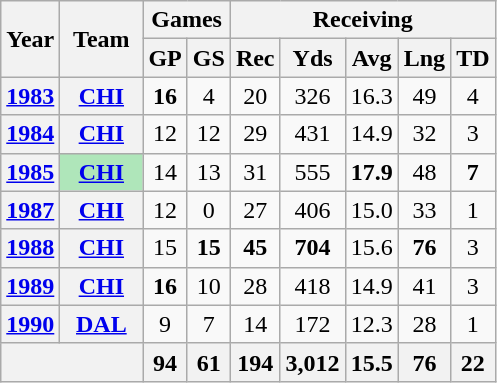<table class="wikitable" style="text-align:center">
<tr>
<th rowspan="2">Year</th>
<th rowspan="2">Team</th>
<th colspan="2">Games</th>
<th colspan="5">Receiving</th>
</tr>
<tr>
<th>GP</th>
<th>GS</th>
<th>Rec</th>
<th>Yds</th>
<th>Avg</th>
<th>Lng</th>
<th>TD</th>
</tr>
<tr>
<th><a href='#'>1983</a></th>
<th><a href='#'>CHI</a></th>
<td><strong>16</strong></td>
<td>4</td>
<td>20</td>
<td>326</td>
<td>16.3</td>
<td>49</td>
<td>4</td>
</tr>
<tr>
<th><a href='#'>1984</a></th>
<th><a href='#'>CHI</a></th>
<td>12</td>
<td>12</td>
<td>29</td>
<td>431</td>
<td>14.9</td>
<td>32</td>
<td>3</td>
</tr>
<tr>
<th><a href='#'>1985</a></th>
<th style="background:#afe6ba; width:3em;"><a href='#'>CHI</a></th>
<td>14</td>
<td>13</td>
<td>31</td>
<td>555</td>
<td><strong>17.9</strong></td>
<td>48</td>
<td><strong>7</strong></td>
</tr>
<tr>
<th><a href='#'>1987</a></th>
<th><a href='#'>CHI</a></th>
<td>12</td>
<td>0</td>
<td>27</td>
<td>406</td>
<td>15.0</td>
<td>33</td>
<td>1</td>
</tr>
<tr>
<th><a href='#'>1988</a></th>
<th><a href='#'>CHI</a></th>
<td>15</td>
<td><strong>15</strong></td>
<td><strong>45</strong></td>
<td><strong>704</strong></td>
<td>15.6</td>
<td><strong>76</strong></td>
<td>3</td>
</tr>
<tr>
<th><a href='#'>1989</a></th>
<th><a href='#'>CHI</a></th>
<td><strong>16</strong></td>
<td>10</td>
<td>28</td>
<td>418</td>
<td>14.9</td>
<td>41</td>
<td>3</td>
</tr>
<tr>
<th><a href='#'>1990</a></th>
<th><a href='#'>DAL</a></th>
<td>9</td>
<td>7</td>
<td>14</td>
<td>172</td>
<td>12.3</td>
<td>28</td>
<td>1</td>
</tr>
<tr>
<th colspan="2"></th>
<th>94</th>
<th>61</th>
<th>194</th>
<th>3,012</th>
<th>15.5</th>
<th>76</th>
<th>22</th>
</tr>
</table>
